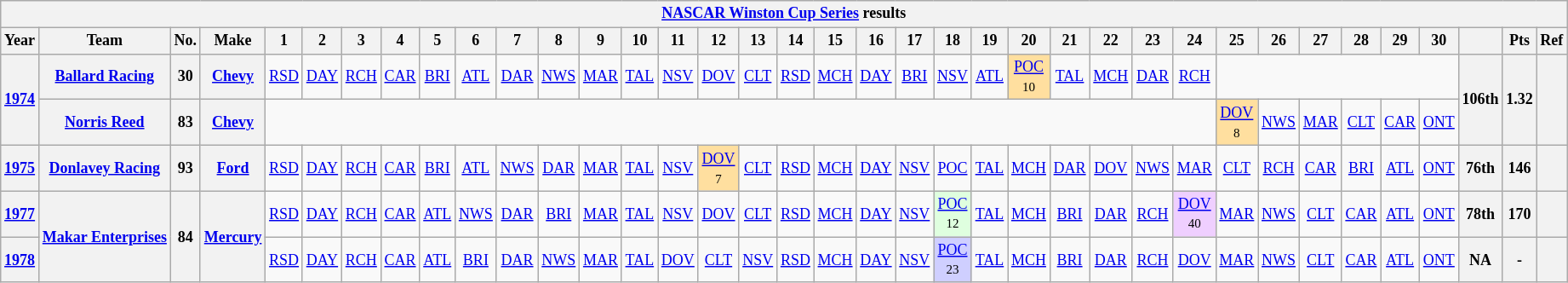<table class="wikitable" style="text-align:center; font-size:75%">
<tr>
<th colspan=45><a href='#'>NASCAR Winston Cup Series</a> results</th>
</tr>
<tr>
<th>Year</th>
<th>Team</th>
<th>No.</th>
<th>Make</th>
<th>1</th>
<th>2</th>
<th>3</th>
<th>4</th>
<th>5</th>
<th>6</th>
<th>7</th>
<th>8</th>
<th>9</th>
<th>10</th>
<th>11</th>
<th>12</th>
<th>13</th>
<th>14</th>
<th>15</th>
<th>16</th>
<th>17</th>
<th>18</th>
<th>19</th>
<th>20</th>
<th>21</th>
<th>22</th>
<th>23</th>
<th>24</th>
<th>25</th>
<th>26</th>
<th>27</th>
<th>28</th>
<th>29</th>
<th>30</th>
<th></th>
<th>Pts</th>
<th>Ref</th>
</tr>
<tr>
<th rowspan=2><a href='#'>1974</a></th>
<th><a href='#'>Ballard Racing</a></th>
<th>30</th>
<th><a href='#'>Chevy</a></th>
<td><a href='#'>RSD</a></td>
<td><a href='#'>DAY</a></td>
<td><a href='#'>RCH</a></td>
<td><a href='#'>CAR</a></td>
<td><a href='#'>BRI</a></td>
<td><a href='#'>ATL</a></td>
<td><a href='#'>DAR</a></td>
<td><a href='#'>NWS</a></td>
<td><a href='#'>MAR</a></td>
<td><a href='#'>TAL</a></td>
<td><a href='#'>NSV</a></td>
<td><a href='#'>DOV</a></td>
<td><a href='#'>CLT</a></td>
<td><a href='#'>RSD</a></td>
<td><a href='#'>MCH</a></td>
<td><a href='#'>DAY</a></td>
<td><a href='#'>BRI</a></td>
<td><a href='#'>NSV</a></td>
<td><a href='#'>ATL</a></td>
<td style="background:#FFDF9F;"><a href='#'>POC</a><br><small>10</small></td>
<td><a href='#'>TAL</a></td>
<td><a href='#'>MCH</a></td>
<td><a href='#'>DAR</a></td>
<td><a href='#'>RCH</a></td>
<td colspan=6></td>
<th rowspan=2>106th</th>
<th rowspan=2>1.32</th>
<th rowspan=2></th>
</tr>
<tr>
<th><a href='#'>Norris Reed</a></th>
<th>83</th>
<th><a href='#'>Chevy</a></th>
<td colspan=24></td>
<td style="background:#FFDF9F;"><a href='#'>DOV</a><br><small>8</small></td>
<td><a href='#'>NWS</a></td>
<td><a href='#'>MAR</a></td>
<td><a href='#'>CLT</a></td>
<td><a href='#'>CAR</a></td>
<td><a href='#'>ONT</a></td>
</tr>
<tr>
<th><a href='#'>1975</a></th>
<th><a href='#'>Donlavey Racing</a></th>
<th>93</th>
<th><a href='#'>Ford</a></th>
<td><a href='#'>RSD</a></td>
<td><a href='#'>DAY</a></td>
<td><a href='#'>RCH</a></td>
<td><a href='#'>CAR</a></td>
<td><a href='#'>BRI</a></td>
<td><a href='#'>ATL</a></td>
<td><a href='#'>NWS</a></td>
<td><a href='#'>DAR</a></td>
<td><a href='#'>MAR</a></td>
<td><a href='#'>TAL</a></td>
<td><a href='#'>NSV</a></td>
<td style="background:#FFDF9F;"><a href='#'>DOV</a><br><small>7</small></td>
<td><a href='#'>CLT</a></td>
<td><a href='#'>RSD</a></td>
<td><a href='#'>MCH</a></td>
<td><a href='#'>DAY</a></td>
<td><a href='#'>NSV</a></td>
<td><a href='#'>POC</a></td>
<td><a href='#'>TAL</a></td>
<td><a href='#'>MCH</a></td>
<td><a href='#'>DAR</a></td>
<td><a href='#'>DOV</a></td>
<td><a href='#'>NWS</a></td>
<td><a href='#'>MAR</a></td>
<td><a href='#'>CLT</a></td>
<td><a href='#'>RCH</a></td>
<td><a href='#'>CAR</a></td>
<td><a href='#'>BRI</a></td>
<td><a href='#'>ATL</a></td>
<td><a href='#'>ONT</a></td>
<th>76th</th>
<th>146</th>
<th></th>
</tr>
<tr>
<th><a href='#'>1977</a></th>
<th rowspan=2><a href='#'>Makar Enterprises</a></th>
<th rowspan=2>84</th>
<th rowspan=2><a href='#'>Mercury</a></th>
<td><a href='#'>RSD</a></td>
<td><a href='#'>DAY</a></td>
<td><a href='#'>RCH</a></td>
<td><a href='#'>CAR</a></td>
<td><a href='#'>ATL</a></td>
<td><a href='#'>NWS</a></td>
<td><a href='#'>DAR</a></td>
<td><a href='#'>BRI</a></td>
<td><a href='#'>MAR</a></td>
<td><a href='#'>TAL</a></td>
<td><a href='#'>NSV</a></td>
<td><a href='#'>DOV</a></td>
<td><a href='#'>CLT</a></td>
<td><a href='#'>RSD</a></td>
<td><a href='#'>MCH</a></td>
<td><a href='#'>DAY</a></td>
<td><a href='#'>NSV</a></td>
<td style="background:#DFFFDF;"><a href='#'>POC</a><br><small>12</small></td>
<td><a href='#'>TAL</a></td>
<td><a href='#'>MCH</a></td>
<td><a href='#'>BRI</a></td>
<td><a href='#'>DAR</a></td>
<td><a href='#'>RCH</a></td>
<td style="background:#EFCFFF;"><a href='#'>DOV</a><br><small>40</small></td>
<td><a href='#'>MAR</a></td>
<td><a href='#'>NWS</a></td>
<td><a href='#'>CLT</a></td>
<td><a href='#'>CAR</a></td>
<td><a href='#'>ATL</a></td>
<td><a href='#'>ONT</a></td>
<th>78th</th>
<th>170</th>
<th></th>
</tr>
<tr>
<th><a href='#'>1978</a></th>
<td><a href='#'>RSD</a></td>
<td><a href='#'>DAY</a></td>
<td><a href='#'>RCH</a></td>
<td><a href='#'>CAR</a></td>
<td><a href='#'>ATL</a></td>
<td><a href='#'>BRI</a></td>
<td><a href='#'>DAR</a></td>
<td><a href='#'>NWS</a></td>
<td><a href='#'>MAR</a></td>
<td><a href='#'>TAL</a></td>
<td><a href='#'>DOV</a></td>
<td><a href='#'>CLT</a></td>
<td><a href='#'>NSV</a></td>
<td><a href='#'>RSD</a></td>
<td><a href='#'>MCH</a></td>
<td><a href='#'>DAY</a></td>
<td><a href='#'>NSV</a></td>
<td style="background:#CFCFFF;"><a href='#'>POC</a><br><small>23</small></td>
<td><a href='#'>TAL</a></td>
<td><a href='#'>MCH</a></td>
<td><a href='#'>BRI</a></td>
<td><a href='#'>DAR</a></td>
<td><a href='#'>RCH</a></td>
<td><a href='#'>DOV</a></td>
<td><a href='#'>MAR</a></td>
<td><a href='#'>NWS</a></td>
<td><a href='#'>CLT</a></td>
<td><a href='#'>CAR</a></td>
<td><a href='#'>ATL</a></td>
<td><a href='#'>ONT</a></td>
<th>NA</th>
<th>-</th>
<th></th>
</tr>
</table>
